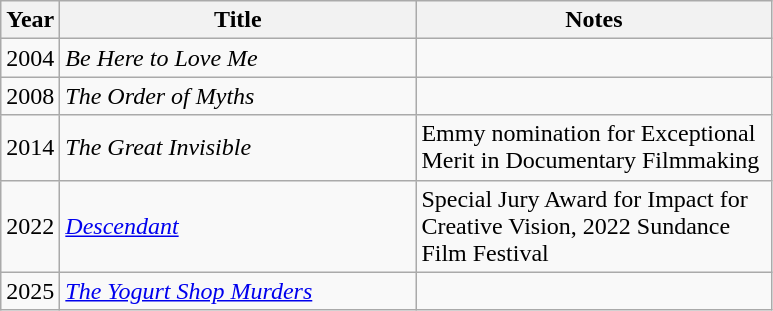<table class="wikitable sortable" style="margin-right:auto;">
<tr>
<th>Year</th>
<th width="230">Title</th>
<th width="230">Notes</th>
</tr>
<tr>
<td>2004</td>
<td><em>Be Here to Love Me</em></td>
<td></td>
</tr>
<tr>
<td>2008</td>
<td><em>The Order of Myths</em></td>
<td></td>
</tr>
<tr>
<td>2014</td>
<td><em>The Great Invisible</em></td>
<td>Emmy nomination for Exceptional Merit in Documentary Filmmaking </td>
</tr>
<tr>
<td>2022</td>
<td><em><a href='#'>Descendant</a></em></td>
<td>Special Jury Award for Impact for Creative Vision, 2022 Sundance Film Festival </td>
</tr>
<tr>
<td>2025</td>
<td><em><a href='#'>The Yogurt Shop Murders</a></em></td>
<td></td>
</tr>
</table>
